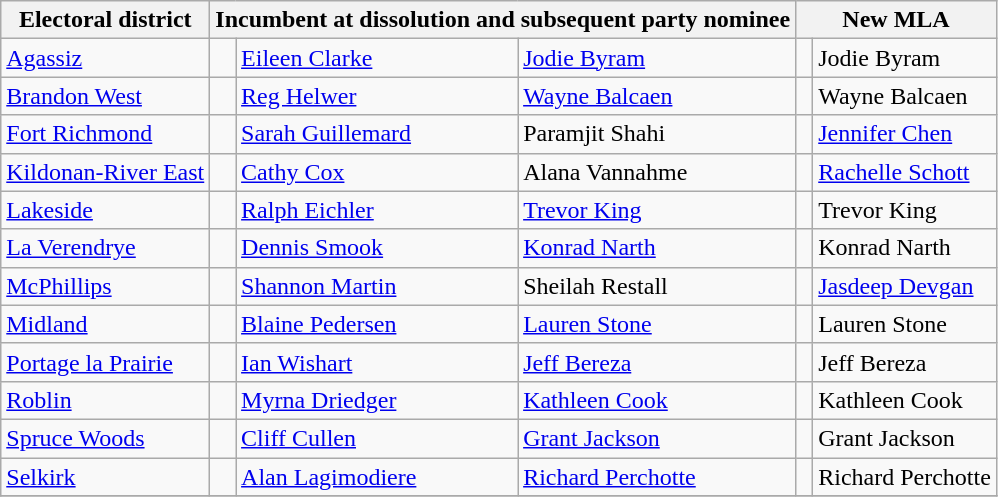<table class="wikitable">
<tr>
<th>Electoral district</th>
<th colspan="3">Incumbent at dissolution and subsequent party nominee</th>
<th colspan="2">New MLA</th>
</tr>
<tr>
<td><a href='#'>Agassiz</a></td>
<td> </td>
<td><a href='#'>Eileen Clarke</a></td>
<td><a href='#'>Jodie Byram</a></td>
<td></td>
<td>Jodie Byram</td>
</tr>
<tr>
<td><a href='#'>Brandon West</a></td>
<td> </td>
<td><a href='#'>Reg Helwer</a></td>
<td><a href='#'>Wayne Balcaen</a></td>
<td></td>
<td>Wayne Balcaen</td>
</tr>
<tr>
<td><a href='#'>Fort Richmond</a></td>
<td> </td>
<td><a href='#'>Sarah Guillemard</a></td>
<td>Paramjit Shahi</td>
<td></td>
<td><a href='#'>Jennifer Chen</a></td>
</tr>
<tr>
<td><a href='#'>Kildonan-River East</a></td>
<td> </td>
<td><a href='#'>Cathy Cox</a></td>
<td>Alana Vannahme</td>
<td></td>
<td><a href='#'>Rachelle Schott</a></td>
</tr>
<tr>
<td><a href='#'>Lakeside</a></td>
<td> </td>
<td><a href='#'>Ralph Eichler</a></td>
<td><a href='#'>Trevor King</a></td>
<td></td>
<td>Trevor King</td>
</tr>
<tr>
<td><a href='#'>La Verendrye</a></td>
<td> </td>
<td><a href='#'>Dennis Smook</a></td>
<td><a href='#'>Konrad Narth</a></td>
<td></td>
<td>Konrad Narth</td>
</tr>
<tr>
<td><a href='#'>McPhillips</a></td>
<td> </td>
<td><a href='#'>Shannon Martin</a></td>
<td>Sheilah Restall</td>
<td></td>
<td><a href='#'>Jasdeep Devgan</a></td>
</tr>
<tr>
<td><a href='#'>Midland</a></td>
<td> </td>
<td><a href='#'>Blaine Pedersen</a></td>
<td><a href='#'>Lauren Stone</a></td>
<td></td>
<td>Lauren Stone</td>
</tr>
<tr>
<td><a href='#'>Portage la Prairie</a></td>
<td> </td>
<td><a href='#'>Ian Wishart</a></td>
<td><a href='#'>Jeff Bereza</a></td>
<td></td>
<td>Jeff Bereza</td>
</tr>
<tr>
<td><a href='#'>Roblin</a></td>
<td> </td>
<td><a href='#'>Myrna Driedger</a></td>
<td><a href='#'>Kathleen Cook</a></td>
<td></td>
<td>Kathleen Cook</td>
</tr>
<tr>
<td><a href='#'>Spruce Woods</a></td>
<td> </td>
<td><a href='#'>Cliff Cullen</a></td>
<td><a href='#'>Grant Jackson</a></td>
<td></td>
<td>Grant Jackson</td>
</tr>
<tr>
<td><a href='#'>Selkirk</a></td>
<td> </td>
<td><a href='#'>Alan Lagimodiere</a></td>
<td><a href='#'>Richard Perchotte</a></td>
<td> </td>
<td>Richard Perchotte</td>
</tr>
<tr>
</tr>
</table>
